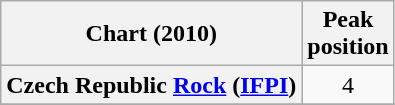<table class="wikitable sortable plainrowheaders" style="text-align:center">
<tr>
<th scope="col">Chart (2010)</th>
<th scope="col">Peak<br> position</th>
</tr>
<tr>
<th scope="row">Czech Republic <a href='#'>Rock</a> (<a href='#'>IFPI</a>)</th>
<td style="text-align:center">4</td>
</tr>
<tr>
</tr>
</table>
